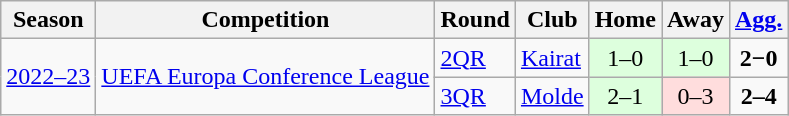<table class="wikitable">
<tr>
<th>Season</th>
<th>Competition</th>
<th>Round</th>
<th>Club</th>
<th>Home</th>
<th>Away</th>
<th><a href='#'>Agg.</a></th>
</tr>
<tr>
<td rowspan="2"><a href='#'>2022–23</a></td>
<td rowspan="2"><a href='#'>UEFA Europa Conference League</a></td>
<td><a href='#'>2QR</a></td>
<td> <a href='#'>Kairat</a></td>
<td bgcolor="#ddffdd" style="text-align: center;">1–0</td>
<td bgcolor="#ddffdd" style="text-align: center;">1–0</td>
<td style="text-align:center;"><strong>2−0</strong></td>
</tr>
<tr>
<td><a href='#'>3QR</a></td>
<td> <a href='#'>Molde</a></td>
<td bgcolor="#ddffdd" style="text-align: center;">2–1</td>
<td bgcolor="#ffdddd" style="text-align: center;">0–3</td>
<td style="text-align:center;"><strong>2–4</strong></td>
</tr>
</table>
